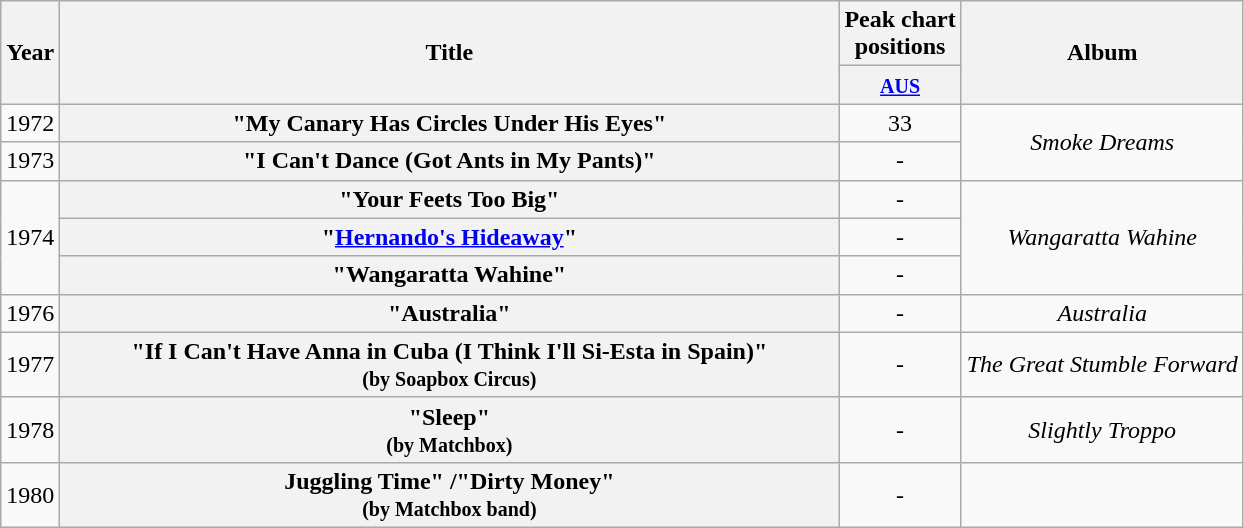<table class="wikitable plainrowheaders" style="text-align:center;" border="1">
<tr>
<th scope="col" rowspan="2">Year</th>
<th scope="col" rowspan="2" style="width:32em;">Title</th>
<th scope="col" colspan="1">Peak chart<br>positions</th>
<th scope="col" rowspan="2">Album</th>
</tr>
<tr>
<th scope="col" style="text-align:center;"><small><a href='#'>AUS</a><br></small></th>
</tr>
<tr>
<td>1972</td>
<th scope="row">"My Canary Has Circles Under His Eyes"</th>
<td style="text-align:center;">33</td>
<td rowspan="2"><em>Smoke Dreams</em></td>
</tr>
<tr>
<td>1973</td>
<th scope="row">"I Can't Dance (Got Ants in My Pants)"</th>
<td style="text-align:center;">-</td>
</tr>
<tr>
<td rowspan="3">1974</td>
<th scope="row">"Your Feets Too Big"</th>
<td style="text-align:center;">-</td>
<td rowspan="3"><em>Wangaratta Wahine</em></td>
</tr>
<tr>
<th scope="row">"<a href='#'>Hernando's Hideaway</a>"</th>
<td style="text-align:center;">-</td>
</tr>
<tr>
<th scope="row">"Wangaratta Wahine"</th>
<td style="text-align:center;">-</td>
</tr>
<tr>
<td>1976</td>
<th scope="row">"Australia"</th>
<td style="text-align:center;">-</td>
<td><em>Australia</em></td>
</tr>
<tr>
<td>1977</td>
<th scope="row">"If I Can't Have Anna in Cuba (I Think I'll Si-Esta in Spain)" <br> <small>(by Soapbox Circus)</small></th>
<td style="text-align:center;">-</td>
<td><em>The Great Stumble Forward</em></td>
</tr>
<tr>
<td>1978</td>
<th scope="row">"Sleep" <br> <small>(by Matchbox)</small></th>
<td style="text-align:center;">-</td>
<td><em>Slightly Troppo</em></td>
</tr>
<tr>
<td>1980</td>
<th scope="row">Juggling Time" /"Dirty Money" <br> <small>(by Matchbox band)</small></th>
<td style="text-align:center;">-</td>
<td></td>
</tr>
</table>
